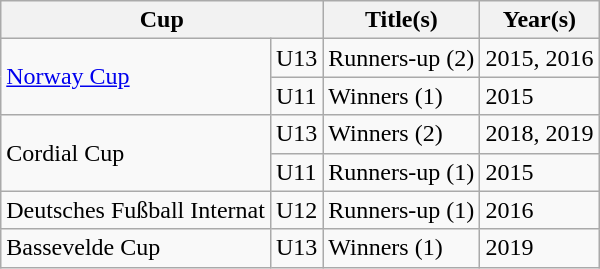<table class="wikitable">
<tr>
<th colspan=2>Cup</th>
<th>Title(s)</th>
<th>Year(s)</th>
</tr>
<tr>
<td rowspan=2> <a href='#'>Norway Cup</a></td>
<td>U13</td>
<td>Runners-up (2)</td>
<td>2015, 2016</td>
</tr>
<tr>
<td>U11</td>
<td>Winners (1)</td>
<td>2015</td>
</tr>
<tr>
<td rowspan=2> Cordial Cup</td>
<td>U13</td>
<td>Winners (2)</td>
<td>2018, 2019</td>
</tr>
<tr>
<td>U11</td>
<td>Runners-up (1)</td>
<td>2015</td>
</tr>
<tr>
<td> Deutsches Fußball Internat</td>
<td>U12</td>
<td>Runners-up (1)</td>
<td>2016</td>
</tr>
<tr>
<td> Bassevelde Cup</td>
<td>U13</td>
<td>Winners (1)</td>
<td>2019</td>
</tr>
</table>
